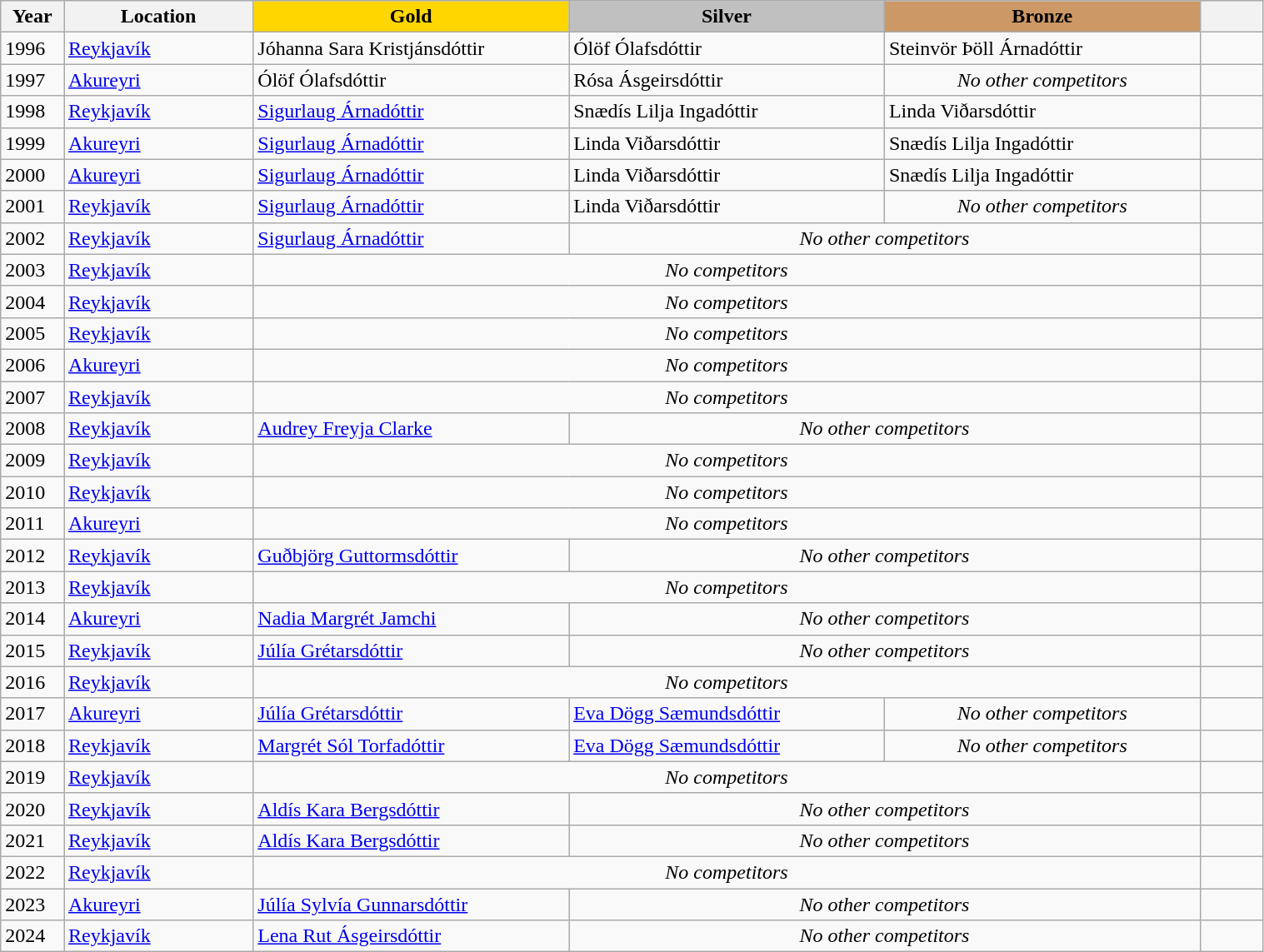<table class="wikitable unsortable" style="text-align:left; width:80%">
<tr>
<th scope="col" style="text-align:center; width:5%">Year</th>
<th scope="col" style="text-align:center; width:15%">Location</th>
<th scope="col" style="text-align:center; width:25%; background:gold">Gold</th>
<th scope="col" style="text-align:center; width:25%; background:silver">Silver</th>
<th scope="col" style="text-align:center; width:25%; background:#c96">Bronze</th>
<th scope="col" style="text-align:center; width:5%"></th>
</tr>
<tr>
<td>1996</td>
<td><a href='#'>Reykjavík</a></td>
<td>Jóhanna Sara Kristjánsdóttir</td>
<td>Ólöf Ólafsdóttir</td>
<td>Steinvör Þöll Árnadóttir</td>
<td></td>
</tr>
<tr>
<td>1997</td>
<td><a href='#'>Akureyri</a></td>
<td>Ólöf Ólafsdóttir</td>
<td>Rósa Ásgeirsdóttir</td>
<td align=center><em>No other competitors</em></td>
<td></td>
</tr>
<tr>
<td>1998</td>
<td><a href='#'>Reykjavík</a></td>
<td><a href='#'>Sigurlaug Árnadóttir</a></td>
<td>Snædís Lilja Ingadóttir</td>
<td>Linda Viðarsdóttir</td>
<td></td>
</tr>
<tr>
<td>1999</td>
<td><a href='#'>Akureyri</a></td>
<td><a href='#'>Sigurlaug Árnadóttir</a></td>
<td>Linda Viðarsdóttir</td>
<td>Snædís Lilja Ingadóttir</td>
<td></td>
</tr>
<tr>
<td>2000</td>
<td><a href='#'>Akureyri</a></td>
<td><a href='#'>Sigurlaug Árnadóttir</a></td>
<td>Linda Viðarsdóttir</td>
<td>Snædís Lilja Ingadóttir</td>
<td></td>
</tr>
<tr>
<td>2001</td>
<td><a href='#'>Reykjavík</a></td>
<td><a href='#'>Sigurlaug Árnadóttir</a></td>
<td>Linda Viðarsdóttir</td>
<td align=center><em>No other competitors</em></td>
<td></td>
</tr>
<tr>
<td>2002</td>
<td><a href='#'>Reykjavík</a></td>
<td><a href='#'>Sigurlaug Árnadóttir</a></td>
<td colspan=2 align=center><em>No other competitors</em></td>
<td></td>
</tr>
<tr>
<td>2003</td>
<td><a href='#'>Reykjavík</a></td>
<td colspan=3 align=center><em>No competitors</em></td>
<td></td>
</tr>
<tr>
<td>2004</td>
<td><a href='#'>Reykjavík</a></td>
<td colspan=3 align=center><em>No competitors</em></td>
<td></td>
</tr>
<tr>
<td>2005</td>
<td><a href='#'>Reykjavík</a></td>
<td colspan=3 align=center><em>No competitors</em></td>
<td></td>
</tr>
<tr>
<td>2006</td>
<td><a href='#'>Akureyri</a></td>
<td colspan=3 align=center><em>No competitors</em></td>
<td></td>
</tr>
<tr>
<td>2007</td>
<td><a href='#'>Reykjavík</a></td>
<td colspan=3 align=center><em>No competitors</em></td>
<td></td>
</tr>
<tr>
<td>2008</td>
<td><a href='#'>Reykjavík</a></td>
<td><a href='#'>Audrey Freyja Clarke</a></td>
<td colspan=2 align=center><em>No other competitors</em></td>
<td></td>
</tr>
<tr>
<td>2009</td>
<td><a href='#'>Reykjavík</a></td>
<td colspan=3 align=center><em>No competitors</em></td>
<td></td>
</tr>
<tr>
<td>2010</td>
<td><a href='#'>Reykjavík</a></td>
<td colspan=3 align=center><em>No competitors</em></td>
<td></td>
</tr>
<tr>
<td>2011</td>
<td><a href='#'>Akureyri</a></td>
<td colspan=3 align=center><em>No competitors</em></td>
<td></td>
</tr>
<tr>
<td>2012</td>
<td><a href='#'>Reykjavík</a></td>
<td><a href='#'>Guðbjörg Guttormsdóttir</a></td>
<td colspan=2 align=center><em>No other competitors</em></td>
<td></td>
</tr>
<tr>
<td>2013</td>
<td><a href='#'>Reykjavík</a></td>
<td colspan=3 align=center><em>No competitors</em></td>
<td></td>
</tr>
<tr>
<td>2014</td>
<td><a href='#'>Akureyri</a></td>
<td><a href='#'>Nadia Margrét Jamchi</a></td>
<td colspan=2 align=center><em>No other competitors</em></td>
<td></td>
</tr>
<tr>
<td>2015</td>
<td><a href='#'>Reykjavík</a></td>
<td><a href='#'>Júlía Grétarsdóttir</a></td>
<td colspan=2 align=center><em>No other competitors</em></td>
<td></td>
</tr>
<tr>
<td>2016</td>
<td><a href='#'>Reykjavík</a></td>
<td colspan=3 align=center><em>No competitors</em></td>
<td></td>
</tr>
<tr>
<td>2017</td>
<td><a href='#'>Akureyri</a></td>
<td><a href='#'>Júlía Grétarsdóttir</a></td>
<td><a href='#'>Eva Dögg Sæmundsdóttir</a></td>
<td align=center><em>No other competitors</em></td>
<td></td>
</tr>
<tr>
<td>2018</td>
<td><a href='#'>Reykjavík</a></td>
<td><a href='#'>Margrét Sól Torfadóttir</a></td>
<td><a href='#'>Eva Dögg Sæmundsdóttir</a></td>
<td align=center><em>No other competitors</em></td>
<td></td>
</tr>
<tr>
<td>2019</td>
<td><a href='#'>Reykjavík</a></td>
<td colspan=3 align=center><em>No competitors</em></td>
<td></td>
</tr>
<tr>
<td>2020</td>
<td><a href='#'>Reykjavík</a></td>
<td><a href='#'>Aldís Kara Bergsdóttir</a></td>
<td colspan=2 align=center><em>No other competitors</em></td>
<td></td>
</tr>
<tr>
<td>2021</td>
<td><a href='#'>Reykjavík</a></td>
<td><a href='#'>Aldís Kara Bergsdóttir</a></td>
<td colspan=2 align=center><em>No other competitors</em></td>
<td></td>
</tr>
<tr>
<td>2022</td>
<td><a href='#'>Reykjavík</a></td>
<td colspan=3 align=center><em>No competitors</em></td>
<td></td>
</tr>
<tr>
<td>2023</td>
<td><a href='#'>Akureyri</a></td>
<td><a href='#'>Júlía Sylvía Gunnarsdóttir</a></td>
<td colspan=2 align=center><em>No other competitors</em></td>
<td></td>
</tr>
<tr>
<td>2024</td>
<td><a href='#'>Reykjavík</a></td>
<td><a href='#'>Lena Rut Ásgeirsdóttir</a></td>
<td colspan=2 align=center><em>No other competitors</em></td>
<td></td>
</tr>
</table>
